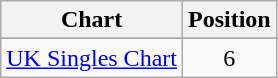<table class="wikitable sortable">
<tr>
<th>Chart</th>
<th>Position</th>
</tr>
<tr>
</tr>
<tr>
<td><a href='#'>UK Singles Chart</a></td>
<td align="center">6</td>
</tr>
</table>
